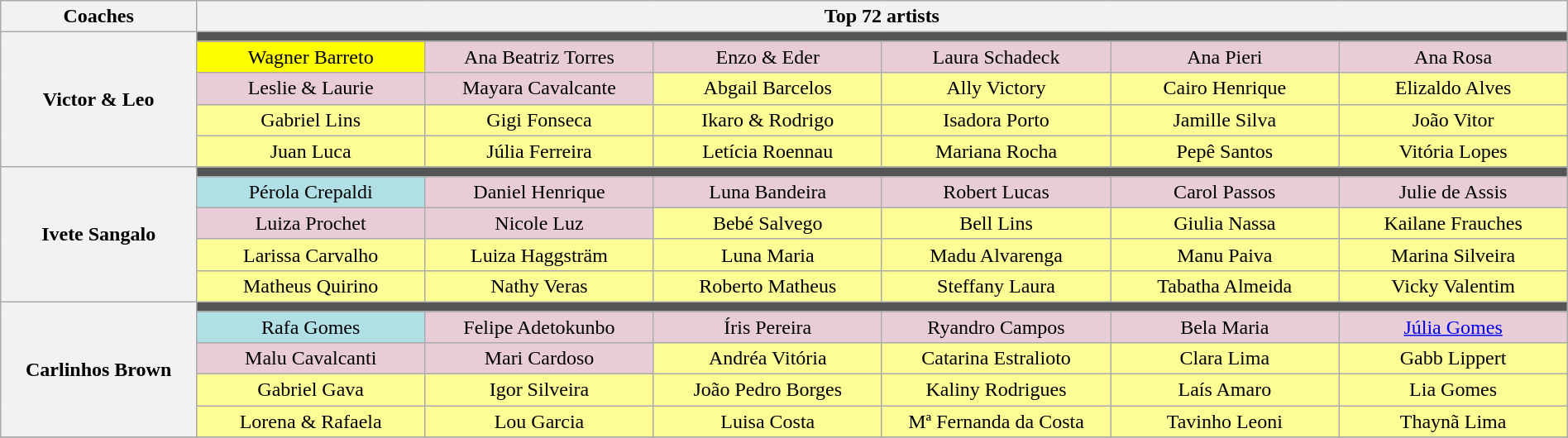<table class="wikitable" style="text-align:center; width:100%;">
<tr>
<th scope="col" width="12%">Coaches</th>
<th scope="col" width="85%" colspan=6>Top 72 artists</th>
</tr>
<tr>
<th rowspan=5>Victor & Leo</th>
<td colspan=6  bgcolor=555555></td>
</tr>
<tr>
<td width="14%" bgcolor=FFFF00>Wagner Barreto</td>
<td width="14%" bgcolor=E8CCD7>Ana Beatriz Torres</td>
<td width="14%" bgcolor=E8CCD7>Enzo & Eder</td>
<td width="14%" bgcolor=E8CCD7>Laura Schadeck</td>
<td width="14%" bgcolor=E8CCD7>Ana Pieri</td>
<td width="14%" bgcolor=E8CCD7>Ana Rosa</td>
</tr>
<tr>
<td bgcolor=E8CCD7>Leslie & Laurie</td>
<td bgcolor=E8CCD7>Mayara Cavalcante</td>
<td bgcolor=FDFD96>Abgail Barcelos</td>
<td bgcolor=FDFD96>Ally Victory</td>
<td bgcolor=FDFD96>Cairo Henrique</td>
<td bgcolor=FDFD96>Elizaldo Alves</td>
</tr>
<tr>
<td bgcolor=FDFD96>Gabriel Lins</td>
<td bgcolor=FDFD96>Gigi Fonseca</td>
<td bgcolor=FDFD96>Ikaro & Rodrigo</td>
<td bgcolor=FDFD96>Isadora Porto</td>
<td bgcolor=FDFD96>Jamille Silva</td>
<td bgcolor=FDFD96>João Vitor</td>
</tr>
<tr>
<td bgcolor=FDFD96>Juan Luca</td>
<td bgcolor=FDFD96>Júlia Ferreira</td>
<td bgcolor=FDFD96>Letícia Roennau</td>
<td bgcolor=FDFD96>Mariana Rocha</td>
<td bgcolor=FDFD96>Pepê Santos</td>
<td bgcolor=FDFD96>Vitória Lopes</td>
</tr>
<tr>
<th rowspan=5>Ivete Sangalo</th>
<td colspan=6  bgcolor=555555></td>
</tr>
<tr>
<td bgcolor=B0E0E6>Pérola Crepaldi</td>
<td bgcolor=E8CCD7>Daniel Henrique</td>
<td bgcolor=E8CCD7>Luna Bandeira</td>
<td bgcolor=E8CCD7>Robert Lucas</td>
<td bgcolor=E8CCD7>Carol Passos</td>
<td bgcolor=E8CCD7>Julie de Assis</td>
</tr>
<tr>
<td bgcolor=E8CCD7>Luiza Prochet</td>
<td bgcolor=E8CCD7>Nicole Luz</td>
<td bgcolor=FDFD96>Bebé Salvego</td>
<td bgcolor=FDFD96>Bell Lins</td>
<td bgcolor=FDFD96>Giulia Nassa</td>
<td bgcolor=FDFD96>Kailane Frauches</td>
</tr>
<tr>
<td bgcolor=FDFD96>Larissa Carvalho</td>
<td bgcolor=FDFD96>Luiza Haggsträm</td>
<td bgcolor=FDFD96>Luna Maria</td>
<td bgcolor=FDFD96>Madu Alvarenga</td>
<td bgcolor=FDFD96>Manu Paiva</td>
<td bgcolor=FDFD96>Marina Silveira</td>
</tr>
<tr>
<td bgcolor=FDFD96>Matheus Quirino</td>
<td bgcolor=FDFD96>Nathy Veras</td>
<td bgcolor=FDFD96>Roberto Matheus</td>
<td bgcolor=FDFD96>Steffany Laura</td>
<td bgcolor=FDFD96>Tabatha Almeida</td>
<td bgcolor=FDFD96>Vicky Valentim</td>
</tr>
<tr>
<th rowspan=5>Carlinhos Brown</th>
<td colspan=6  bgcolor=555555></td>
</tr>
<tr>
<td bgcolor=B0E0E6>Rafa Gomes</td>
<td bgcolor=E8CCD7>Felipe Adetokunbo</td>
<td bgcolor=E8CCD7>Íris Pereira</td>
<td bgcolor=E8CCD7>Ryandro Campos</td>
<td bgcolor=E8CCD7>Bela Maria</td>
<td bgcolor=E8CCD7><a href='#'>Júlia Gomes</a></td>
</tr>
<tr>
<td bgcolor=E8CCD7>Malu Cavalcanti</td>
<td bgcolor=E8CCD7>Mari Cardoso</td>
<td bgcolor=FDFD96>Andréa Vitória</td>
<td bgcolor=FDFD96>Catarina Estralioto</td>
<td bgcolor=FDFD96>Clara Lima</td>
<td bgcolor=FDFD96>Gabb Lippert</td>
</tr>
<tr>
<td bgcolor=FDFD96>Gabriel Gava</td>
<td bgcolor=FDFD96>Igor Silveira</td>
<td bgcolor=FDFD96>João Pedro Borges</td>
<td bgcolor=FDFD96>Kaliny Rodrigues</td>
<td bgcolor=FDFD96>Laís Amaro</td>
<td bgcolor=FDFD96>Lia Gomes</td>
</tr>
<tr>
<td bgcolor=FDFD96>Lorena & Rafaela</td>
<td bgcolor=FDFD96>Lou Garcia</td>
<td bgcolor=FDFD96>Luisa Costa</td>
<td bgcolor=FDFD96>Mª Fernanda da Costa</td>
<td bgcolor=FDFD96>Tavinho Leoni</td>
<td bgcolor=FDFD96>Thaynã Lima</td>
</tr>
<tr>
</tr>
</table>
